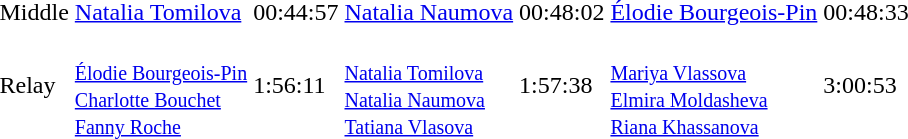<table>
<tr>
<td>Middle</td>
<td><a href='#'>Natalia Tomilova</a><br></td>
<td>00:44:57</td>
<td><a href='#'>Natalia Naumova</a><br></td>
<td>00:48:02</td>
<td><a href='#'>Élodie Bourgeois-Pin</a><br></td>
<td>00:48:33</td>
</tr>
<tr>
<td>Relay</td>
<td><br><small><a href='#'>Élodie Bourgeois-Pin</a><br><a href='#'>Charlotte Bouchet</a><br><a href='#'>Fanny Roche</a></small></td>
<td>1:56:11</td>
<td><br><small><a href='#'>Natalia Tomilova</a><br><a href='#'>Natalia Naumova</a><br><a href='#'>Tatiana Vlasova</a></small></td>
<td>1:57:38</td>
<td><br><small><a href='#'>Mariya Vlassova</a><br><a href='#'>Elmira Moldasheva</a><br><a href='#'>Riana Khassanova</a></small></td>
<td>3:00:53</td>
</tr>
</table>
